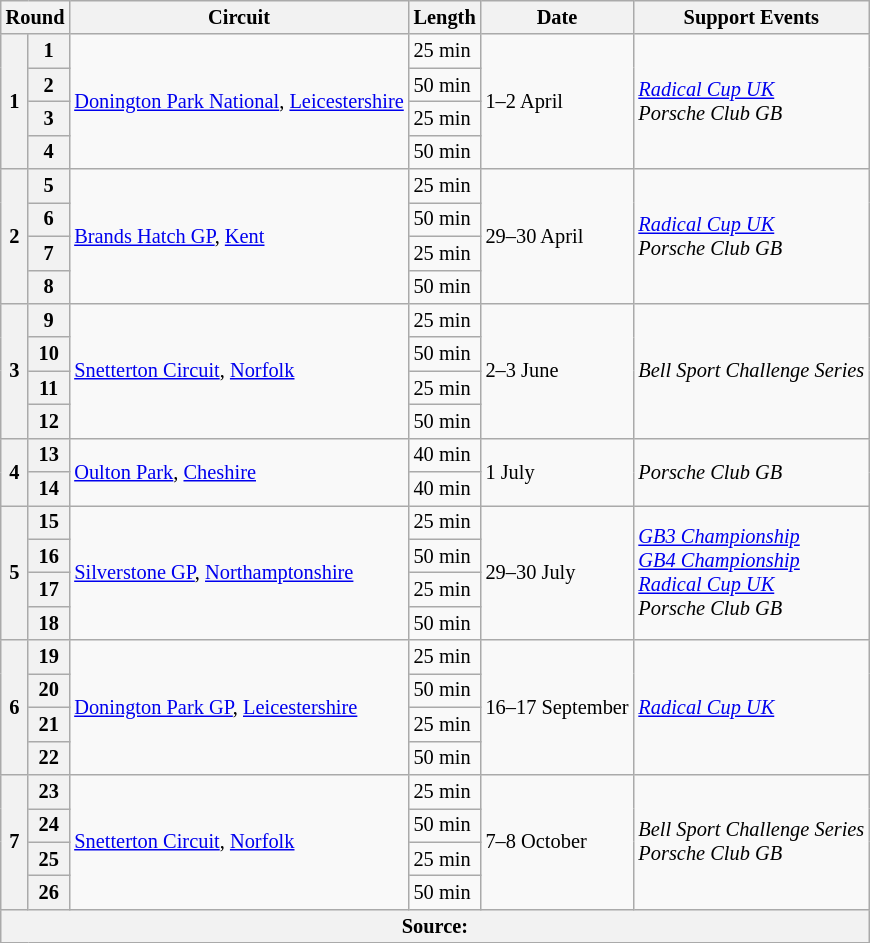<table class="wikitable" style="font-size: 85%;">
<tr>
<th colspan=2>Round</th>
<th>Circuit</th>
<th>Length</th>
<th>Date</th>
<th>Support Events</th>
</tr>
<tr>
<th rowspan=4>1</th>
<th>1</th>
<td rowspan=4><a href='#'>Donington Park National</a>, <a href='#'>Leicestershire</a></td>
<td>25 min</td>
<td rowspan=4>1–2 April</td>
<td rowspan=4><em><a href='#'>Radical Cup UK</a></em><br><em>Porsche Club GB</em></td>
</tr>
<tr>
<th>2</th>
<td>50 min</td>
</tr>
<tr>
<th>3</th>
<td>25 min</td>
</tr>
<tr>
<th>4</th>
<td>50 min</td>
</tr>
<tr>
<th rowspan=4>2</th>
<th>5</th>
<td rowspan=4><a href='#'>Brands Hatch GP</a>, <a href='#'>Kent</a></td>
<td>25 min</td>
<td rowspan=4>29–30 April</td>
<td rowspan=4><em><a href='#'>Radical Cup UK</a></em><br><em>Porsche Club GB</em></td>
</tr>
<tr>
<th>6</th>
<td>50 min</td>
</tr>
<tr>
<th>7</th>
<td>25 min</td>
</tr>
<tr>
<th>8</th>
<td>50 min</td>
</tr>
<tr>
<th rowspan=4>3</th>
<th>9</th>
<td rowspan=4><a href='#'>Snetterton Circuit</a>, <a href='#'>Norfolk</a></td>
<td>25 min</td>
<td rowspan=4>2–3 June</td>
<td rowspan=4><em>Bell Sport Challenge Series</em></td>
</tr>
<tr>
<th>10</th>
<td>50 min</td>
</tr>
<tr>
<th>11</th>
<td>25 min</td>
</tr>
<tr>
<th>12</th>
<td>50 min</td>
</tr>
<tr>
<th rowspan=2>4</th>
<th>13</th>
<td rowspan=2><a href='#'>Oulton Park</a>, <a href='#'>Cheshire</a></td>
<td>40 min</td>
<td rowspan=2>1 July</td>
<td rowspan=2><em>Porsche Club GB</em></td>
</tr>
<tr>
<th>14</th>
<td>40 min</td>
</tr>
<tr>
<th rowspan=4>5</th>
<th>15</th>
<td rowspan=4><a href='#'>Silverstone GP</a>, <a href='#'>Northamptonshire</a></td>
<td>25 min</td>
<td rowspan=4>29–30 July</td>
<td rowspan=4><em><a href='#'>GB3 Championship</a></em><br><em><a href='#'>GB4 Championship</a></em><br><em><a href='#'>Radical Cup UK</a></em><br><em>Porsche Club GB</em></td>
</tr>
<tr>
<th>16</th>
<td>50 min</td>
</tr>
<tr>
<th>17</th>
<td>25 min</td>
</tr>
<tr>
<th>18</th>
<td>50 min</td>
</tr>
<tr>
<th rowspan=4>6</th>
<th>19</th>
<td rowspan=4><a href='#'>Donington Park GP</a>, <a href='#'>Leicestershire</a></td>
<td>25 min</td>
<td rowspan=4>16–17 September</td>
<td rowspan=4><em><a href='#'>Radical Cup UK</a></em></td>
</tr>
<tr>
<th>20</th>
<td>50 min</td>
</tr>
<tr>
<th>21</th>
<td>25 min</td>
</tr>
<tr>
<th>22</th>
<td>50 min</td>
</tr>
<tr>
<th rowspan=4>7</th>
<th>23</th>
<td rowspan=4><a href='#'>Snetterton Circuit</a>, <a href='#'>Norfolk</a></td>
<td>25 min</td>
<td rowspan=4>7–8 October</td>
<td rowspan=4><em>Bell Sport Challenge Series</em><br><em>Porsche Club GB</em></td>
</tr>
<tr>
<th>24</th>
<td>50 min</td>
</tr>
<tr>
<th>25</th>
<td>25 min</td>
</tr>
<tr>
<th>26</th>
<td>50 min</td>
</tr>
<tr>
<th colspan=6>Source: </th>
</tr>
</table>
